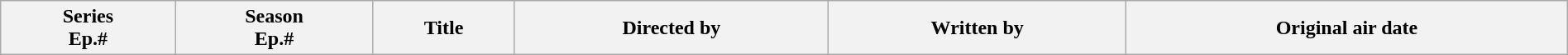<table class="wikitable plainrowheaders" style="width:100%; margin:auto;">
<tr>
<th>Series<br>Ep.#</th>
<th>Season<br>Ep.#</th>
<th>Title</th>
<th>Directed by</th>
<th>Written by</th>
<th>Original air date<br>










</th>
</tr>
</table>
